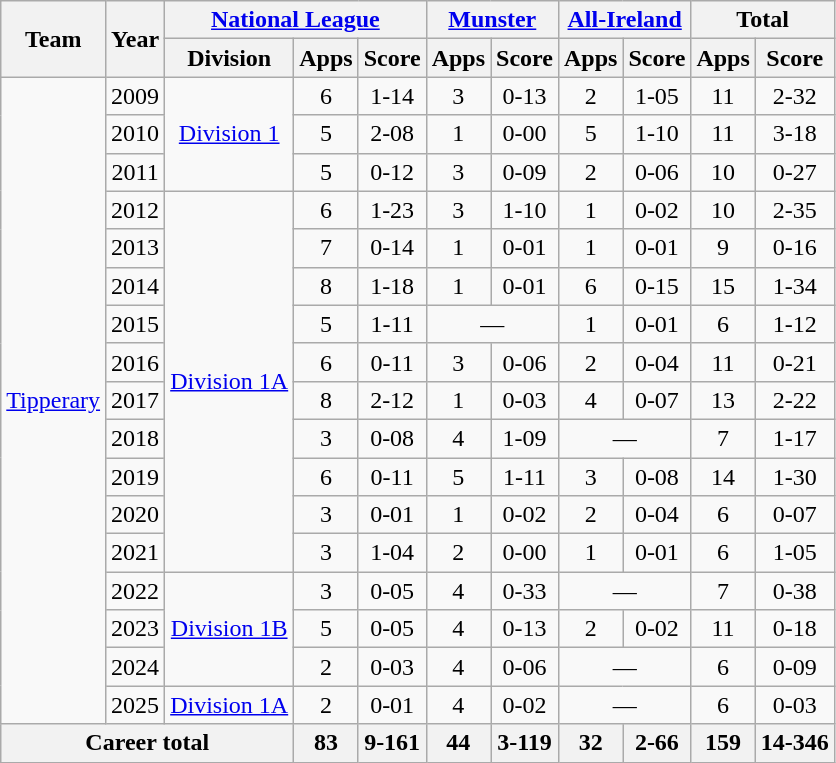<table class="wikitable" style="text-align:center">
<tr>
<th rowspan="2">Team</th>
<th rowspan="2">Year</th>
<th colspan="3"><a href='#'>National League</a></th>
<th colspan="2"><a href='#'>Munster</a></th>
<th colspan="2"><a href='#'>All-Ireland</a></th>
<th colspan="2">Total</th>
</tr>
<tr>
<th>Division</th>
<th>Apps</th>
<th>Score</th>
<th>Apps</th>
<th>Score</th>
<th>Apps</th>
<th>Score</th>
<th>Apps</th>
<th>Score</th>
</tr>
<tr>
<td rowspan="17"><a href='#'>Tipperary</a></td>
<td>2009</td>
<td rowspan="3"><a href='#'>Division 1</a></td>
<td>6</td>
<td>1-14</td>
<td>3</td>
<td>0-13</td>
<td>2</td>
<td>1-05</td>
<td>11</td>
<td>2-32</td>
</tr>
<tr>
<td>2010</td>
<td>5</td>
<td>2-08</td>
<td>1</td>
<td>0-00</td>
<td>5</td>
<td>1-10</td>
<td>11</td>
<td>3-18</td>
</tr>
<tr>
<td>2011</td>
<td>5</td>
<td>0-12</td>
<td>3</td>
<td>0-09</td>
<td>2</td>
<td>0-06</td>
<td>10</td>
<td>0-27</td>
</tr>
<tr>
<td>2012</td>
<td rowspan="10"><a href='#'>Division 1A</a></td>
<td>6</td>
<td>1-23</td>
<td>3</td>
<td>1-10</td>
<td>1</td>
<td>0-02</td>
<td>10</td>
<td>2-35</td>
</tr>
<tr>
<td>2013</td>
<td>7</td>
<td>0-14</td>
<td>1</td>
<td>0-01</td>
<td>1</td>
<td>0-01</td>
<td>9</td>
<td>0-16</td>
</tr>
<tr>
<td>2014</td>
<td>8</td>
<td>1-18</td>
<td>1</td>
<td>0-01</td>
<td>6</td>
<td>0-15</td>
<td>15</td>
<td>1-34</td>
</tr>
<tr>
<td>2015</td>
<td>5</td>
<td>1-11</td>
<td colspan=2>—</td>
<td>1</td>
<td>0-01</td>
<td>6</td>
<td>1-12</td>
</tr>
<tr>
<td>2016</td>
<td>6</td>
<td>0-11</td>
<td>3</td>
<td>0-06</td>
<td>2</td>
<td>0-04</td>
<td>11</td>
<td>0-21</td>
</tr>
<tr>
<td>2017</td>
<td>8</td>
<td>2-12</td>
<td>1</td>
<td>0-03</td>
<td>4</td>
<td>0-07</td>
<td>13</td>
<td>2-22</td>
</tr>
<tr>
<td>2018</td>
<td>3</td>
<td>0-08</td>
<td>4</td>
<td>1-09</td>
<td colspan=2>—</td>
<td>7</td>
<td>1-17</td>
</tr>
<tr>
<td>2019</td>
<td>6</td>
<td>0-11</td>
<td>5</td>
<td>1-11</td>
<td>3</td>
<td>0-08</td>
<td>14</td>
<td>1-30</td>
</tr>
<tr>
<td>2020</td>
<td>3</td>
<td>0-01</td>
<td>1</td>
<td>0-02</td>
<td>2</td>
<td>0-04</td>
<td>6</td>
<td>0-07</td>
</tr>
<tr>
<td>2021</td>
<td>3</td>
<td>1-04</td>
<td>2</td>
<td>0-00</td>
<td>1</td>
<td>0-01</td>
<td>6</td>
<td>1-05</td>
</tr>
<tr>
<td>2022</td>
<td rowspan="3"><a href='#'>Division 1B</a></td>
<td>3</td>
<td>0-05</td>
<td>4</td>
<td>0-33</td>
<td colspan=2>—</td>
<td>7</td>
<td>0-38</td>
</tr>
<tr>
<td>2023</td>
<td>5</td>
<td>0-05</td>
<td>4</td>
<td>0-13</td>
<td>2</td>
<td>0-02</td>
<td>11</td>
<td>0-18</td>
</tr>
<tr>
<td>2024</td>
<td>2</td>
<td>0-03</td>
<td>4</td>
<td>0-06</td>
<td colspan=2>—</td>
<td>6</td>
<td>0-09</td>
</tr>
<tr>
<td>2025</td>
<td><a href='#'>Division 1A</a></td>
<td>2</td>
<td>0-01</td>
<td>4</td>
<td>0-02</td>
<td colspan=2>—</td>
<td>6</td>
<td>0-03</td>
</tr>
<tr>
<th colspan="3">Career total</th>
<th>83</th>
<th>9-161</th>
<th>44</th>
<th>3-119</th>
<th>32</th>
<th>2-66</th>
<th>159</th>
<th>14-346</th>
</tr>
</table>
